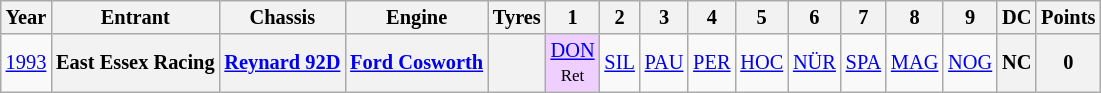<table class="wikitable" style="text-align:center; font-size:85%">
<tr>
<th>Year</th>
<th>Entrant</th>
<th>Chassis</th>
<th>Engine</th>
<th>Tyres</th>
<th>1</th>
<th>2</th>
<th>3</th>
<th>4</th>
<th>5</th>
<th>6</th>
<th>7</th>
<th>8</th>
<th>9</th>
<th>DC</th>
<th>Points</th>
</tr>
<tr>
<td><a href='#'>1993</a></td>
<th nowrap>East Essex Racing</th>
<th nowrap><a href='#'>Reynard 92D</a></th>
<th nowrap><a href='#'>Ford Cosworth</a></th>
<th></th>
<td style="background:#EFCFFF;"><a href='#'>DON</a><br><small>Ret</small></td>
<td><a href='#'>SIL</a><br><small></small></td>
<td><a href='#'>PAU</a><br><small></small></td>
<td><a href='#'>PER</a><br><small></small></td>
<td><a href='#'>HOC</a><br><small></small></td>
<td><a href='#'>NÜR</a><br><small></small></td>
<td><a href='#'>SPA</a><br><small></small></td>
<td><a href='#'>MAG</a><br><small></small></td>
<td><a href='#'>NOG</a><br><small></small></td>
<th>NC</th>
<th>0</th>
</tr>
</table>
